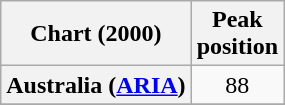<table class="wikitable sortable plainrowheaders" style="text-align:center">
<tr>
<th scope="col">Chart (2000)</th>
<th scope="col">Peak<br>position</th>
</tr>
<tr>
<th scope="row">Australia (<a href='#'>ARIA</a>)</th>
<td>88</td>
</tr>
<tr>
</tr>
<tr>
</tr>
<tr>
</tr>
<tr>
</tr>
<tr>
</tr>
</table>
